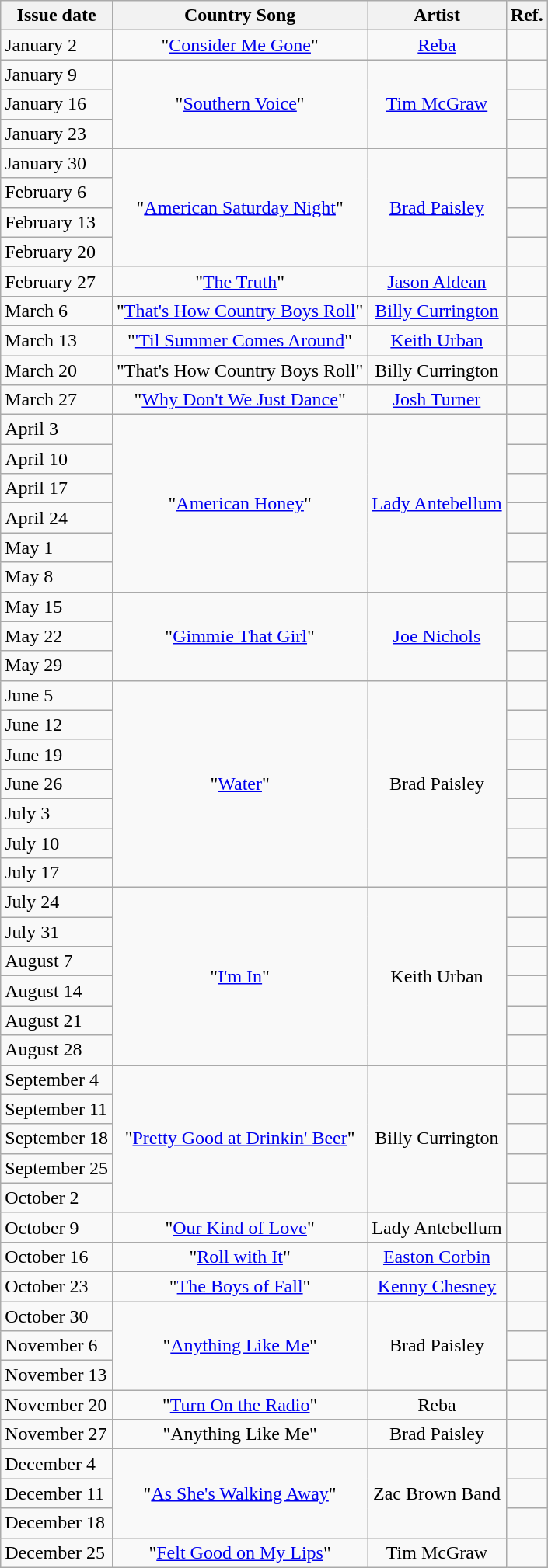<table class="wikitable">
<tr>
<th>Issue date</th>
<th>Country Song</th>
<th>Artist</th>
<th>Ref.</th>
</tr>
<tr>
<td>January 2</td>
<td align="center">"<a href='#'>Consider Me Gone</a>"</td>
<td align="center"><a href='#'>Reba</a></td>
<td align="center"></td>
</tr>
<tr>
<td>January 9</td>
<td align="center" rowspan="3">"<a href='#'>Southern Voice</a>"</td>
<td align="center" rowspan="3"><a href='#'>Tim McGraw</a></td>
<td align="center"></td>
</tr>
<tr>
<td>January 16</td>
<td align="center"></td>
</tr>
<tr>
<td>January 23</td>
<td align="center"></td>
</tr>
<tr>
<td>January 30</td>
<td align="center" rowspan="4">"<a href='#'>American Saturday Night</a>"</td>
<td align="center" rowspan="4"><a href='#'>Brad Paisley</a></td>
<td align="center"></td>
</tr>
<tr>
<td>February 6</td>
<td align="center"></td>
</tr>
<tr>
<td>February 13</td>
<td align="center"></td>
</tr>
<tr>
<td>February 20</td>
<td align="center"></td>
</tr>
<tr>
<td>February 27</td>
<td align="center">"<a href='#'>The Truth</a>"</td>
<td align="center"><a href='#'>Jason Aldean</a></td>
<td align="center"></td>
</tr>
<tr>
<td>March 6</td>
<td align="center">"<a href='#'>That's How Country Boys Roll</a>"</td>
<td align="center"><a href='#'>Billy Currington</a></td>
<td align="center"></td>
</tr>
<tr>
<td>March 13</td>
<td align="center">"<a href='#'>'Til Summer Comes Around</a>"</td>
<td align="center"><a href='#'>Keith Urban</a></td>
<td align="center"></td>
</tr>
<tr>
<td>March 20</td>
<td align="center">"That's How Country Boys Roll"</td>
<td align="center">Billy Currington</td>
<td align="center"></td>
</tr>
<tr>
<td>March 27</td>
<td align="center">"<a href='#'>Why Don't We Just Dance</a>"</td>
<td align="center"><a href='#'>Josh Turner</a></td>
<td align="center"></td>
</tr>
<tr>
<td>April 3</td>
<td align="center" rowspan="6">"<a href='#'>American Honey</a>"</td>
<td align="center" rowspan="6"><a href='#'>Lady Antebellum</a></td>
<td align="center"></td>
</tr>
<tr>
<td>April 10</td>
<td align="center"></td>
</tr>
<tr>
<td>April 17</td>
<td align="center"></td>
</tr>
<tr>
<td>April 24</td>
<td align="center"></td>
</tr>
<tr>
<td>May 1</td>
<td align="center"></td>
</tr>
<tr>
<td>May 8</td>
<td align="center"></td>
</tr>
<tr>
<td>May 15</td>
<td align="center" rowspan="3">"<a href='#'>Gimmie That Girl</a>"</td>
<td align="center" rowspan="3"><a href='#'>Joe Nichols</a></td>
<td align="center"></td>
</tr>
<tr>
<td>May 22</td>
<td align="center"></td>
</tr>
<tr>
<td>May 29</td>
<td align="center"></td>
</tr>
<tr>
<td>June 5</td>
<td align="center" rowspan="7">"<a href='#'>Water</a>"</td>
<td align="center" rowspan="7">Brad Paisley</td>
<td align="center"></td>
</tr>
<tr>
<td>June 12</td>
<td align="center"></td>
</tr>
<tr>
<td>June 19</td>
<td align="center"></td>
</tr>
<tr>
<td>June 26</td>
<td align="center"></td>
</tr>
<tr>
<td>July 3</td>
<td align="center"></td>
</tr>
<tr>
<td>July 10</td>
<td align="center"></td>
</tr>
<tr>
<td>July 17</td>
<td align="center"></td>
</tr>
<tr>
<td>July 24</td>
<td align="center" rowspan="6">"<a href='#'>I'm In</a>"</td>
<td align="center" rowspan="6">Keith Urban</td>
<td align="center"></td>
</tr>
<tr>
<td>July 31</td>
<td align="center"></td>
</tr>
<tr>
<td>August 7</td>
<td align="center"></td>
</tr>
<tr>
<td>August 14</td>
<td align="center"></td>
</tr>
<tr>
<td>August 21</td>
<td align="center"></td>
</tr>
<tr>
<td>August 28</td>
<td align="center"></td>
</tr>
<tr>
<td>September 4</td>
<td align="center" rowspan="5">"<a href='#'>Pretty Good at Drinkin' Beer</a>"</td>
<td align="center" rowspan="5">Billy Currington</td>
<td align="center"></td>
</tr>
<tr>
<td>September 11</td>
<td align="center"></td>
</tr>
<tr>
<td>September 18</td>
<td align="center"></td>
</tr>
<tr>
<td>September 25</td>
<td align="center"></td>
</tr>
<tr>
<td>October 2</td>
<td align="center"></td>
</tr>
<tr>
<td>October 9</td>
<td align="center">"<a href='#'>Our Kind of Love</a>"</td>
<td align="center">Lady Antebellum</td>
<td align="center"></td>
</tr>
<tr>
<td>October 16</td>
<td align="center">"<a href='#'>Roll with It</a>"</td>
<td align="center"><a href='#'>Easton Corbin</a></td>
<td align="center"></td>
</tr>
<tr>
<td>October 23</td>
<td align="center">"<a href='#'>The Boys of Fall</a>"</td>
<td align="center"><a href='#'>Kenny Chesney</a></td>
<td align="center"></td>
</tr>
<tr>
<td>October 30</td>
<td align="center" rowspan="3">"<a href='#'>Anything Like Me</a>"</td>
<td align="center" rowspan="3">Brad Paisley</td>
<td align="center"></td>
</tr>
<tr>
<td>November 6</td>
<td align="center"></td>
</tr>
<tr>
<td>November 13</td>
<td align="center"></td>
</tr>
<tr>
<td>November 20</td>
<td align="center">"<a href='#'>Turn On the Radio</a>"</td>
<td align="center">Reba</td>
<td align="center"></td>
</tr>
<tr>
<td>November 27</td>
<td align="center">"Anything Like Me"</td>
<td align="center">Brad Paisley</td>
<td align="center"></td>
</tr>
<tr>
<td>December 4</td>
<td align="center" rowspan="3">"<a href='#'>As She's Walking Away</a>"</td>
<td align="center" rowspan="3">Zac Brown Band</td>
<td align="center"></td>
</tr>
<tr>
<td>December 11</td>
<td align="center"></td>
</tr>
<tr>
<td>December 18</td>
<td align="center"></td>
</tr>
<tr>
<td>December 25</td>
<td align="center">"<a href='#'>Felt Good on My Lips</a>"</td>
<td align="center">Tim McGraw</td>
<td align="center"></td>
</tr>
</table>
